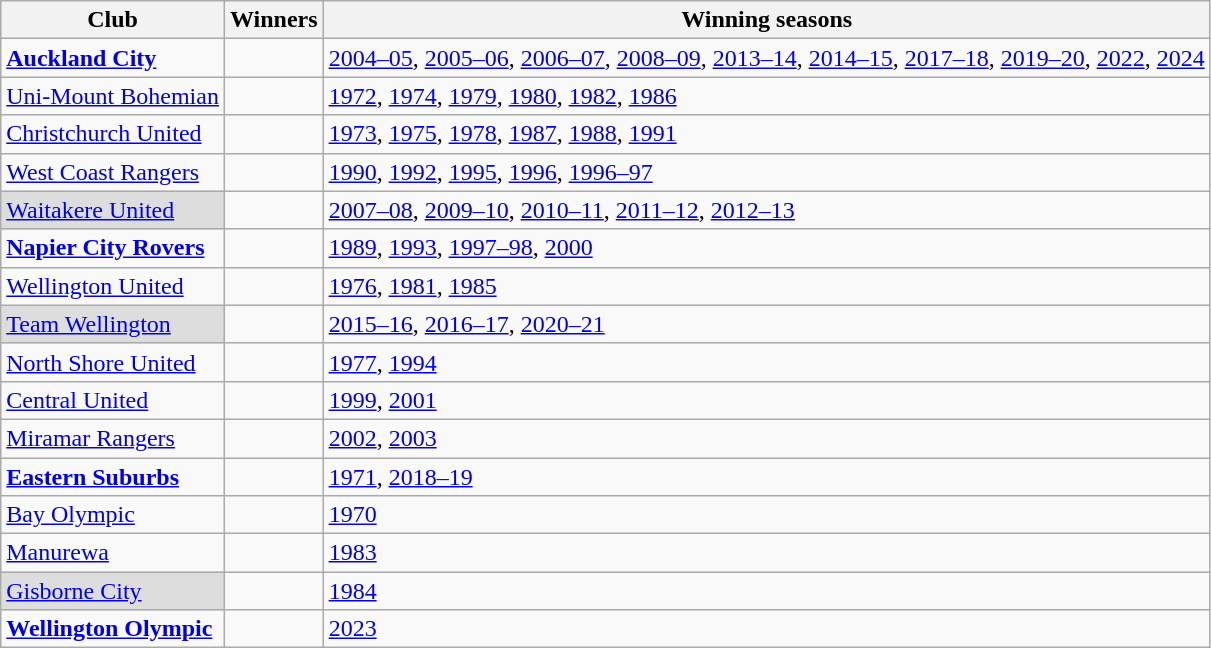<table class="wikitable">
<tr>
<th>Club</th>
<th>Winners</th>
<th>Winning seasons</th>
</tr>
<tr>
<td><strong><a href='#'>Auckland City</a></strong></td>
<td></td>
<td><a href='#'>2004–05</a>, <a href='#'>2005–06</a>, <a href='#'>2006–07</a>, <a href='#'>2008–09</a>, <a href='#'>2013–14</a>, <a href='#'>2014–15</a>, <a href='#'>2017–18</a>, <a href='#'>2019–20</a>, <a href='#'>2022</a>, <a href='#'>2024</a></td>
</tr>
<tr>
<td><a href='#'>Uni-Mount Bohemian</a></td>
<td></td>
<td><a href='#'>1972</a>, <a href='#'>1974</a>, <a href='#'>1979</a>, <a href='#'>1980</a>, <a href='#'>1982</a>, <a href='#'>1986</a></td>
</tr>
<tr>
<td><a href='#'>Christchurch United</a></td>
<td></td>
<td><a href='#'>1973</a>, <a href='#'>1975</a>, <a href='#'>1978</a>, <a href='#'>1987</a>, <a href='#'>1988</a>, <a href='#'>1991</a></td>
</tr>
<tr>
<td><a href='#'>West Coast Rangers</a></td>
<td></td>
<td><a href='#'>1990</a>, <a href='#'>1992</a>, <a href='#'>1995</a>, <a href='#'>1996</a>, <a href='#'>1996–97</a></td>
</tr>
<tr>
<td bgcolor=#DDD><a href='#'>Waitakere United</a></td>
<td></td>
<td><a href='#'>2007–08</a>, <a href='#'>2009–10</a>, <a href='#'>2010–11</a>, <a href='#'>2011–12</a>, <a href='#'>2012–13</a></td>
</tr>
<tr>
<td><strong><a href='#'>Napier City Rovers</a></strong></td>
<td></td>
<td><a href='#'>1989</a>, <a href='#'>1993</a>, <a href='#'>1997–98</a>, <a href='#'>2000</a></td>
</tr>
<tr>
<td><a href='#'>Wellington United</a></td>
<td></td>
<td><a href='#'>1976</a>, <a href='#'>1981</a>, <a href='#'>1985</a></td>
</tr>
<tr>
<td bgcolor=#DDD><a href='#'>Team Wellington</a></td>
<td></td>
<td><a href='#'>2015–16</a>, <a href='#'>2016–17</a>, <a href='#'>2020–21</a></td>
</tr>
<tr>
<td><a href='#'>North Shore United</a></td>
<td></td>
<td><a href='#'>1977</a>, <a href='#'>1994</a></td>
</tr>
<tr>
<td><a href='#'>Central United</a></td>
<td></td>
<td><a href='#'>1999</a>, <a href='#'>2001</a></td>
</tr>
<tr>
<td><a href='#'>Miramar Rangers</a></td>
<td></td>
<td><a href='#'>2002</a>, <a href='#'>2003</a></td>
</tr>
<tr>
<td><strong><a href='#'>Eastern Suburbs</a></strong></td>
<td></td>
<td><a href='#'>1971</a>, <a href='#'>2018–19</a></td>
</tr>
<tr>
<td><a href='#'>Bay Olympic</a></td>
<td></td>
<td><a href='#'>1970</a></td>
</tr>
<tr>
<td><a href='#'>Manurewa</a></td>
<td></td>
<td><a href='#'>1983</a></td>
</tr>
<tr>
<td bgcolor=#DDD><a href='#'>Gisborne City</a></td>
<td></td>
<td><a href='#'>1984</a></td>
</tr>
<tr>
<td><strong><a href='#'>Wellington Olympic</a></strong></td>
<td></td>
<td><a href='#'>2023</a></td>
</tr>
</table>
